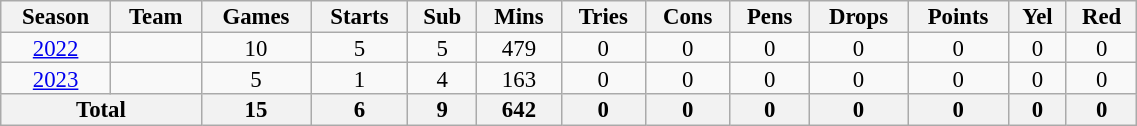<table class="wikitable" style="text-align:center; line-height:90%; font-size:95%; width:60%;">
<tr>
<th>Season</th>
<th>Team</th>
<th>Games</th>
<th>Starts</th>
<th>Sub</th>
<th>Mins</th>
<th>Tries</th>
<th>Cons</th>
<th>Pens</th>
<th>Drops</th>
<th>Points</th>
<th>Yel</th>
<th>Red</th>
</tr>
<tr>
<td><a href='#'>2022</a></td>
<td></td>
<td>10</td>
<td>5</td>
<td>5</td>
<td>479</td>
<td>0</td>
<td>0</td>
<td>0</td>
<td>0</td>
<td>0</td>
<td>0</td>
<td>0</td>
</tr>
<tr>
<td><a href='#'>2023</a></td>
<td></td>
<td>5</td>
<td>1</td>
<td>4</td>
<td>163</td>
<td>0</td>
<td>0</td>
<td>0</td>
<td>0</td>
<td>0</td>
<td>0</td>
<td>0</td>
</tr>
<tr>
<th colspan="2">Total</th>
<th>15</th>
<th>6</th>
<th>9</th>
<th>642</th>
<th>0</th>
<th>0</th>
<th>0</th>
<th>0</th>
<th>0</th>
<th>0</th>
<th>0</th>
</tr>
</table>
